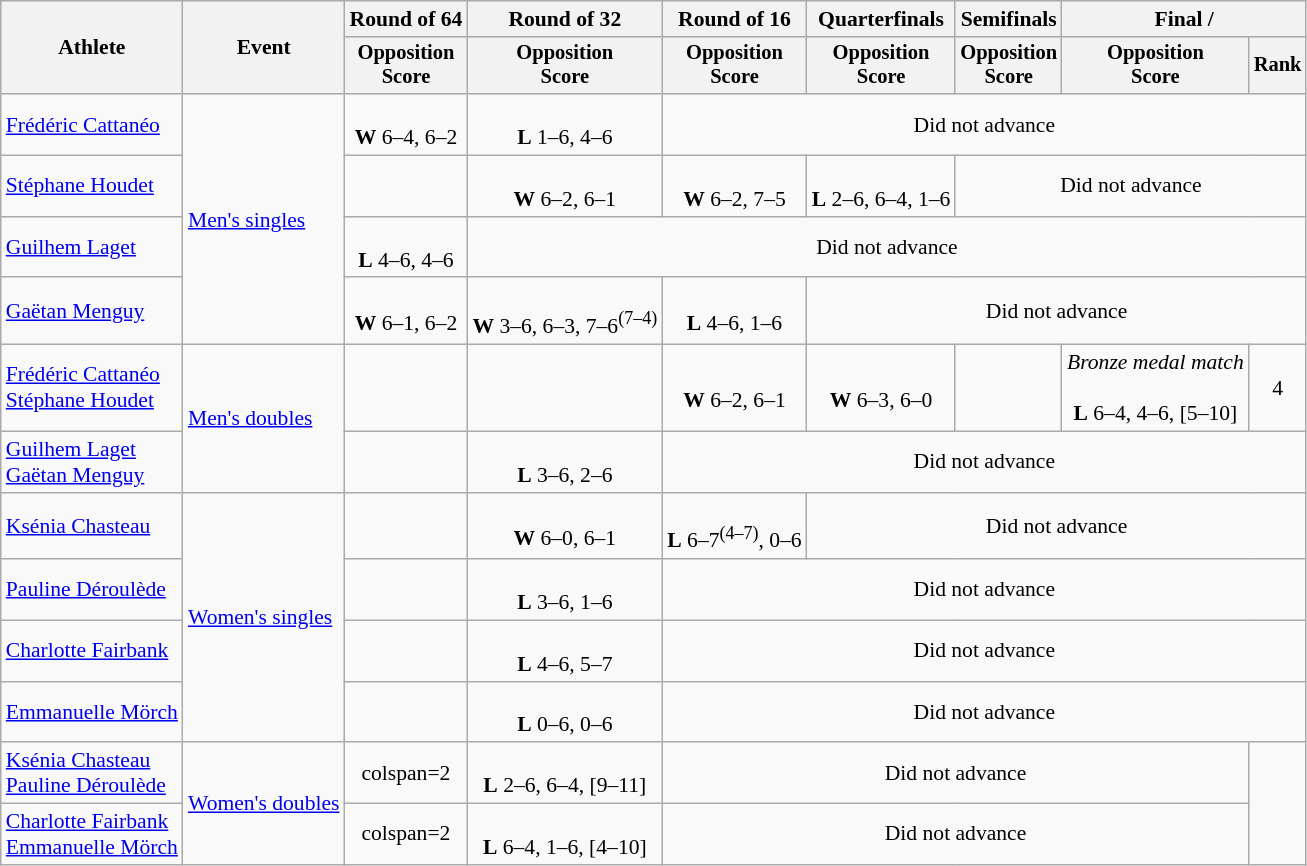<table class=wikitable style="font-size:90%">
<tr>
<th rowspan="2">Athlete</th>
<th rowspan="2">Event</th>
<th>Round of 64</th>
<th>Round of 32</th>
<th>Round of 16</th>
<th>Quarterfinals</th>
<th>Semifinals</th>
<th colspan=2>Final / </th>
</tr>
<tr style="font-size:95%">
<th>Opposition<br>Score</th>
<th>Opposition<br>Score</th>
<th>Opposition<br>Score</th>
<th>Opposition<br>Score</th>
<th>Opposition<br>Score</th>
<th>Opposition<br>Score</th>
<th>Rank</th>
</tr>
<tr align=center>
<td align=left><a href='#'>Frédéric Cattanéo</a></td>
<td align=left rowspan=4><a href='#'>Men's singles</a></td>
<td><br><strong>W</strong> 6–4, 6–2</td>
<td><br><strong>L</strong> 1–6, 4–6</td>
<td colspan=5>Did not advance</td>
</tr>
<tr align=center>
<td align=left><a href='#'>Stéphane Houdet</a></td>
<td></td>
<td><br><strong>W</strong> 6–2, 6–1</td>
<td><br><strong>W</strong> 6–2, 7–5</td>
<td><br><strong>L</strong> 2–6, 6–4, 1–6</td>
<td colspan=3>Did not advance</td>
</tr>
<tr align=center>
<td align=left><a href='#'>Guilhem Laget</a></td>
<td><br><strong>L</strong> 4–6, 4–6</td>
<td colspan=6>Did not advance</td>
</tr>
<tr align=center>
<td align=left><a href='#'>Gaëtan Menguy</a></td>
<td><br><strong>W</strong> 6–1, 6–2</td>
<td><br><strong>W</strong> 3–6, 6–3, 7–6<sup>(7–4)</sup></td>
<td><br><strong>L</strong> 4–6, 1–6</td>
<td colspan=4>Did not advance</td>
</tr>
<tr align=center>
<td align=left><a href='#'>Frédéric Cattanéo</a><br><a href='#'>Stéphane Houdet</a></td>
<td align=left rowspan=2><a href='#'>Men's doubles</a></td>
<td></td>
<td></td>
<td><br><strong>W</strong> 6–2, 6–1</td>
<td><br><strong>W</strong> 6–3, 6–0</td>
<td><br></td>
<td><em>Bronze medal match</em><br><br><strong>L</strong> 6–4, 4–6, [5–10]</td>
<td>4</td>
</tr>
<tr align=center>
<td align=left><a href='#'>Guilhem Laget</a><br><a href='#'>Gaëtan Menguy</a></td>
<td></td>
<td><br><strong>L</strong> 3–6, 2–6</td>
<td colspan=5>Did not advance</td>
</tr>
<tr align=center>
<td align=left><a href='#'>Ksénia Chasteau</a></td>
<td align=left rowspan=4><a href='#'>Women's singles</a></td>
<td></td>
<td><br><strong>W</strong> 6–0, 6–1</td>
<td><br><strong>L</strong> 6–7<sup>(4–7)</sup>, 0–6</td>
<td colspan=4>Did not advance</td>
</tr>
<tr align=center>
<td align=left><a href='#'>Pauline Déroulède</a></td>
<td></td>
<td><br><strong>L</strong> 3–6, 1–6</td>
<td colspan=5>Did not advance</td>
</tr>
<tr align=center>
<td align=left><a href='#'>Charlotte Fairbank</a></td>
<td></td>
<td><br><strong>L</strong> 4–6, 5–7</td>
<td colspan=5>Did not advance</td>
</tr>
<tr align=center>
<td align=left><a href='#'>Emmanuelle Mörch</a></td>
<td></td>
<td><br><strong>L</strong> 0–6, 0–6</td>
<td colspan=5>Did not advance</td>
</tr>
<tr align=center>
<td align=left><a href='#'>Ksénia Chasteau</a><br><a href='#'>Pauline Déroulède</a></td>
<td align=left rowspan=2><a href='#'>Women's doubles</a></td>
<td>colspan=2 </td>
<td><br><strong>L</strong> 2–6, 6–4, [9–11]</td>
<td colspan=4>Did not advance</td>
</tr>
<tr align=center>
<td align=left><a href='#'>Charlotte Fairbank</a><br><a href='#'>Emmanuelle Mörch</a></td>
<td>colspan=2 </td>
<td><br><strong>L</strong> 6–4, 1–6, [4–10]</td>
<td colspan=4>Did not advance</td>
</tr>
</table>
